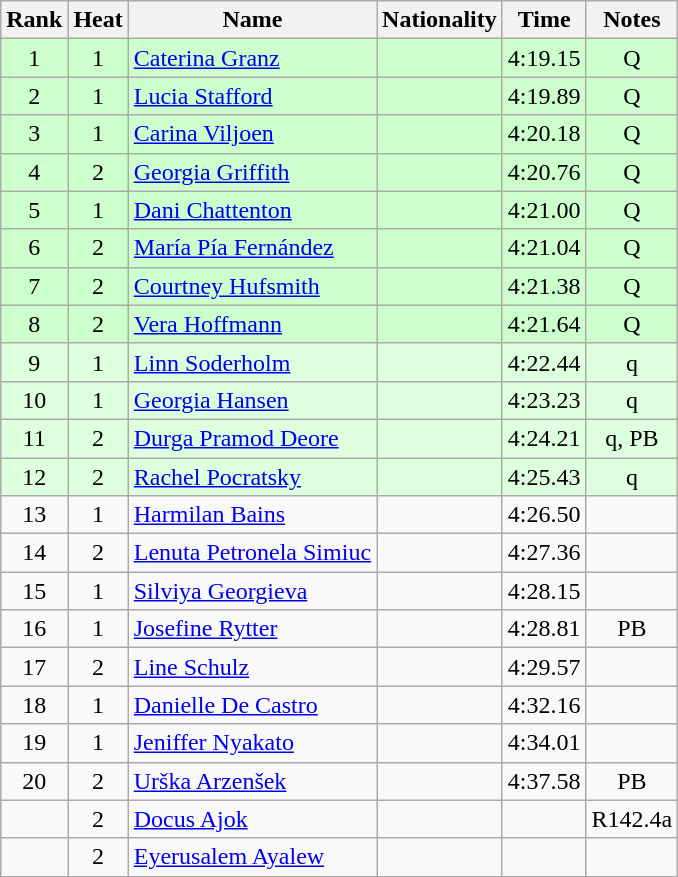<table class="wikitable sortable" style="text-align:center">
<tr>
<th>Rank</th>
<th>Heat</th>
<th>Name</th>
<th>Nationality</th>
<th>Time</th>
<th>Notes</th>
</tr>
<tr bgcolor=ccffcc>
<td>1</td>
<td>1</td>
<td align=left><a href='#'>Caterina Granz</a></td>
<td align=left></td>
<td>4:19.15</td>
<td>Q</td>
</tr>
<tr bgcolor=ccffcc>
<td>2</td>
<td>1</td>
<td align=left><a href='#'>Lucia Stafford</a></td>
<td align=left></td>
<td>4:19.89</td>
<td>Q</td>
</tr>
<tr bgcolor=ccffcc>
<td>3</td>
<td>1</td>
<td align=left><a href='#'>Carina Viljoen</a></td>
<td align=left></td>
<td>4:20.18</td>
<td>Q</td>
</tr>
<tr bgcolor=ccffcc>
<td>4</td>
<td>2</td>
<td align=left><a href='#'>Georgia Griffith</a></td>
<td align=left></td>
<td>4:20.76</td>
<td>Q</td>
</tr>
<tr bgcolor=ccffcc>
<td>5</td>
<td>1</td>
<td align=left><a href='#'>Dani Chattenton</a></td>
<td align=left></td>
<td>4:21.00</td>
<td>Q</td>
</tr>
<tr bgcolor=ccffcc>
<td>6</td>
<td>2</td>
<td align=left><a href='#'>María Pía Fernández</a></td>
<td align=left></td>
<td>4:21.04</td>
<td>Q</td>
</tr>
<tr bgcolor=ccffcc>
<td>7</td>
<td>2</td>
<td align=left><a href='#'>Courtney Hufsmith</a></td>
<td align=left></td>
<td>4:21.38</td>
<td>Q</td>
</tr>
<tr bgcolor=ccffcc>
<td>8</td>
<td>2</td>
<td align=left><a href='#'>Vera Hoffmann</a></td>
<td align=left></td>
<td>4:21.64</td>
<td>Q</td>
</tr>
<tr bgcolor=ddffdd>
<td>9</td>
<td>1</td>
<td align=left><a href='#'>Linn Soderholm</a></td>
<td align=left></td>
<td>4:22.44</td>
<td>q</td>
</tr>
<tr bgcolor=ddffdd>
<td>10</td>
<td>1</td>
<td align=left><a href='#'>Georgia Hansen</a></td>
<td align=left></td>
<td>4:23.23</td>
<td>q</td>
</tr>
<tr bgcolor=ddffdd>
<td>11</td>
<td>2</td>
<td align=left><a href='#'>Durga Pramod Deore</a></td>
<td align=left></td>
<td>4:24.21</td>
<td>q, PB</td>
</tr>
<tr bgcolor=ddffdd>
<td>12</td>
<td>2</td>
<td align=left><a href='#'>Rachel Pocratsky</a></td>
<td align=left></td>
<td>4:25.43</td>
<td>q</td>
</tr>
<tr>
<td>13</td>
<td>1</td>
<td align=left><a href='#'>Harmilan Bains</a></td>
<td align=left></td>
<td>4:26.50</td>
<td></td>
</tr>
<tr>
<td>14</td>
<td>2</td>
<td align=left><a href='#'>Lenuta Petronela Simiuc</a></td>
<td align=left></td>
<td>4:27.36</td>
<td></td>
</tr>
<tr>
<td>15</td>
<td>1</td>
<td align=left><a href='#'>Silviya Georgieva</a></td>
<td align=left></td>
<td>4:28.15</td>
<td></td>
</tr>
<tr>
<td>16</td>
<td>1</td>
<td align=left><a href='#'>Josefine Rytter</a></td>
<td align=left></td>
<td>4:28.81</td>
<td>PB</td>
</tr>
<tr>
<td>17</td>
<td>2</td>
<td align=left><a href='#'>Line Schulz</a></td>
<td align=left></td>
<td>4:29.57</td>
<td></td>
</tr>
<tr>
<td>18</td>
<td>1</td>
<td align=left><a href='#'>Danielle De Castro</a></td>
<td align=left></td>
<td>4:32.16</td>
<td></td>
</tr>
<tr>
<td>19</td>
<td>1</td>
<td align=left><a href='#'>Jeniffer Nyakato</a></td>
<td align=left></td>
<td>4:34.01</td>
<td></td>
</tr>
<tr>
<td>20</td>
<td>2</td>
<td align=left><a href='#'>Urška Arzenšek</a></td>
<td align=left></td>
<td>4:37.58</td>
<td>PB</td>
</tr>
<tr>
<td></td>
<td>2</td>
<td align=left><a href='#'>Docus Ajok</a></td>
<td align=left></td>
<td></td>
<td>R142.4a</td>
</tr>
<tr>
<td></td>
<td>2</td>
<td align=left><a href='#'>Eyerusalem Ayalew</a></td>
<td align=left></td>
<td></td>
<td></td>
</tr>
</table>
